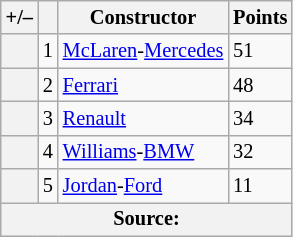<table class="wikitable" style="font-size: 85%;">
<tr>
<th scope="col">+/–</th>
<th scope="col"></th>
<th scope="col">Constructor</th>
<th scope="col">Points</th>
</tr>
<tr>
<th scope="row"></th>
<td align="center">1</td>
<td> <a href='#'>McLaren</a>-<a href='#'>Mercedes</a></td>
<td>51</td>
</tr>
<tr>
<th scope="row"></th>
<td align="center">2</td>
<td> <a href='#'>Ferrari</a></td>
<td>48</td>
</tr>
<tr>
<th scope="row"></th>
<td align="center">3</td>
<td> <a href='#'>Renault</a></td>
<td>34</td>
</tr>
<tr>
<th scope="row"></th>
<td align="center">4</td>
<td> <a href='#'>Williams</a>-<a href='#'>BMW</a></td>
<td>32</td>
</tr>
<tr>
<th scope="row"></th>
<td align="center">5</td>
<td> <a href='#'>Jordan</a>-<a href='#'>Ford</a></td>
<td>11</td>
</tr>
<tr>
<th colspan=4>Source: </th>
</tr>
</table>
